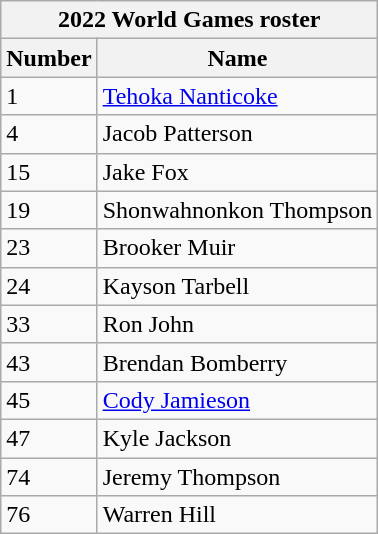<table class="wikitable collapsible collapsed">
<tr>
<th colspan="2">2022 World Games roster</th>
</tr>
<tr>
<th>Number</th>
<th>Name</th>
</tr>
<tr>
<td>1</td>
<td><a href='#'>Tehoka Nanticoke</a></td>
</tr>
<tr>
<td>4</td>
<td>Jacob Patterson</td>
</tr>
<tr>
<td>15</td>
<td>Jake Fox</td>
</tr>
<tr>
<td>19</td>
<td>Shonwahnonkon Thompson</td>
</tr>
<tr>
<td>23</td>
<td>Brooker Muir</td>
</tr>
<tr>
<td>24</td>
<td>Kayson Tarbell</td>
</tr>
<tr>
<td>33</td>
<td>Ron John</td>
</tr>
<tr>
<td>43</td>
<td>Brendan Bomberry</td>
</tr>
<tr>
<td>45</td>
<td><a href='#'>Cody Jamieson</a></td>
</tr>
<tr>
<td>47</td>
<td>Kyle Jackson</td>
</tr>
<tr>
<td>74</td>
<td>Jeremy Thompson</td>
</tr>
<tr>
<td>76</td>
<td>Warren Hill</td>
</tr>
</table>
